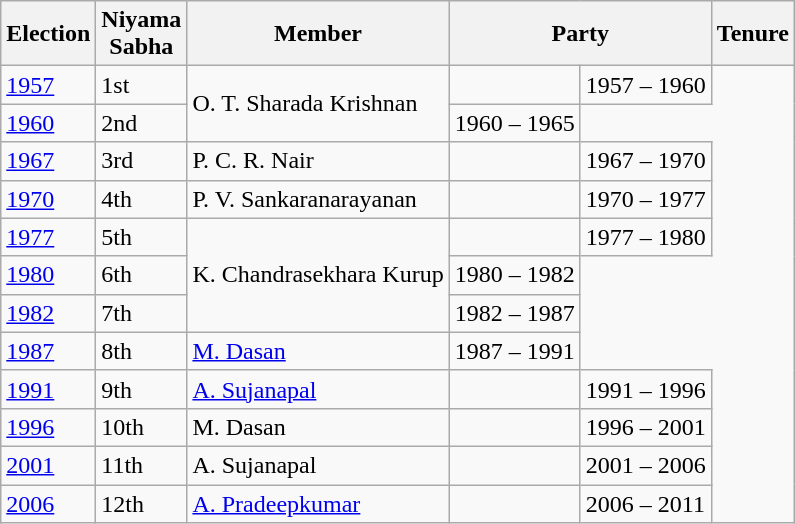<table class="wikitable sortable">
<tr>
<th>Election</th>
<th>Niyama<br>Sabha</th>
<th>Member</th>
<th colspan="2">Party</th>
<th>Tenure</th>
</tr>
<tr>
<td><a href='#'>1957</a></td>
<td>1st</td>
<td rowspan="2">O. T. Sharada Krishnan</td>
<td></td>
<td>1957 – 1960</td>
</tr>
<tr>
<td><a href='#'>1960</a></td>
<td>2nd</td>
<td>1960 – 1965</td>
</tr>
<tr>
<td><a href='#'>1967</a></td>
<td>3rd</td>
<td>P. C. R. Nair</td>
<td></td>
<td>1967 – 1970</td>
</tr>
<tr>
<td><a href='#'>1970</a></td>
<td>4th</td>
<td>P. V. Sankaranarayanan</td>
<td></td>
<td>1970 – 1977</td>
</tr>
<tr>
<td><a href='#'>1977</a></td>
<td>5th</td>
<td rowspan="3">K. Chandrasekhara Kurup</td>
<td></td>
<td>1977 – 1980</td>
</tr>
<tr>
<td><a href='#'>1980</a></td>
<td>6th</td>
<td>1980 – 1982</td>
</tr>
<tr>
<td><a href='#'>1982</a></td>
<td>7th</td>
<td>1982 – 1987</td>
</tr>
<tr>
<td><a href='#'>1987</a></td>
<td>8th</td>
<td><a href='#'>M. Dasan</a></td>
<td>1987 – 1991</td>
</tr>
<tr>
<td><a href='#'>1991</a></td>
<td>9th</td>
<td><a href='#'>A. Sujanapal</a></td>
<td></td>
<td>1991 – 1996</td>
</tr>
<tr>
<td><a href='#'>1996</a></td>
<td>10th</td>
<td>M. Dasan</td>
<td></td>
<td>1996 – 2001</td>
</tr>
<tr>
<td><a href='#'>2001</a></td>
<td>11th</td>
<td>A. Sujanapal</td>
<td></td>
<td>2001 – 2006</td>
</tr>
<tr>
<td><a href='#'>2006</a></td>
<td>12th</td>
<td><a href='#'>A. Pradeepkumar</a></td>
<td></td>
<td>2006 – 2011</td>
</tr>
</table>
